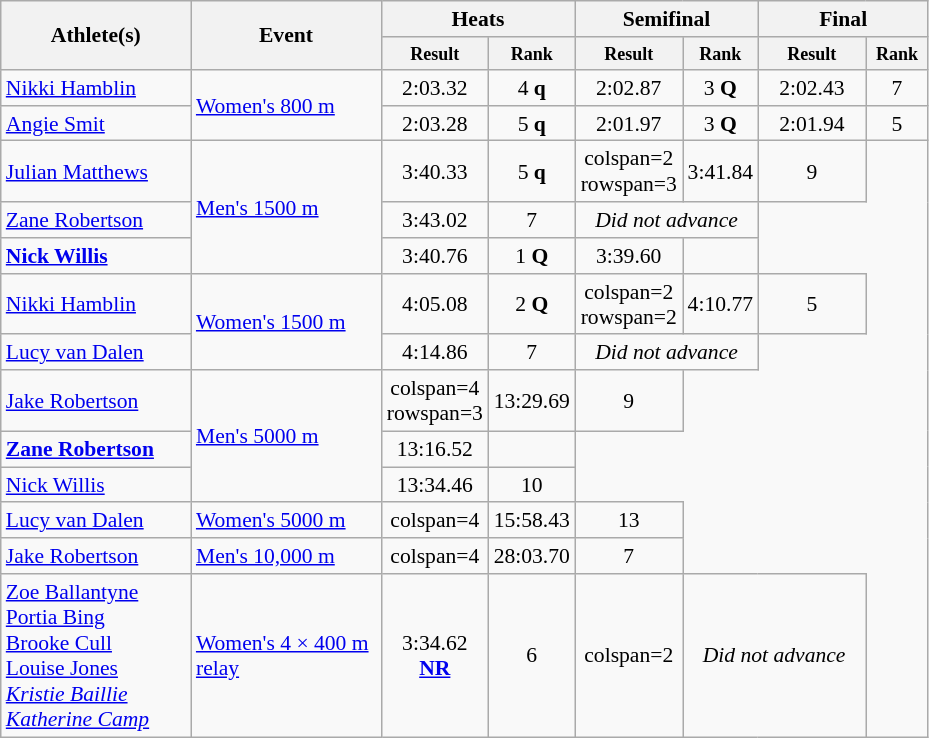<table class=wikitable style="text-align:center; font-size:90%">
<tr>
<th rowspan="2" width=120>Athlete(s)</th>
<th rowspan="2" width=120>Event</th>
<th colspan="2" width=100>Heats</th>
<th colspan="2" width=100>Semifinal</th>
<th colspan="2" width=100>Final</th>
</tr>
<tr>
<th style="line-height:1em" width=65><small>Result</small></th>
<th style="line-height:1em" width=35><small>Rank</small></th>
<th style="line-height:1em" width=65><small>Result</small></th>
<th style="line-height:1em" width=35><small>Rank</small></th>
<th style="line-height:1em" width=65><small>Result</small></th>
<th style="line-height:1em" width=35><small>Rank</small></th>
</tr>
<tr>
<td align=left><a href='#'>Nikki Hamblin</a></td>
<td align=left rowspan=2><a href='#'>Women's 800 m</a></td>
<td>2:03.32</td>
<td>4 <strong>q</strong></td>
<td>2:02.87</td>
<td>3 <strong>Q</strong></td>
<td>2:02.43</td>
<td>7</td>
</tr>
<tr>
<td align=left><a href='#'>Angie Smit</a></td>
<td>2:03.28</td>
<td>5 <strong>q</strong></td>
<td>2:01.97</td>
<td>3 <strong>Q</strong></td>
<td>2:01.94</td>
<td>5</td>
</tr>
<tr>
<td align=left><a href='#'>Julian Matthews</a></td>
<td align=left rowspan=3><a href='#'>Men's 1500 m</a></td>
<td>3:40.33</td>
<td>5 <strong>q</strong></td>
<td>colspan=2 rowspan=3 </td>
<td>3:41.84</td>
<td>9</td>
</tr>
<tr>
<td align=left><a href='#'>Zane Robertson</a></td>
<td>3:43.02</td>
<td>7</td>
<td colspan=2><em>Did not advance</em></td>
</tr>
<tr>
<td align=left><strong><a href='#'>Nick Willis</a></strong></td>
<td>3:40.76</td>
<td>1 <strong>Q</strong></td>
<td>3:39.60</td>
<td></td>
</tr>
<tr>
<td align=left><a href='#'>Nikki Hamblin</a></td>
<td align=left rowspan=2><a href='#'>Women's 1500 m</a></td>
<td>4:05.08</td>
<td>2 <strong>Q</strong></td>
<td>colspan=2 rowspan=2 </td>
<td>4:10.77</td>
<td>5</td>
</tr>
<tr>
<td align=left><a href='#'>Lucy van Dalen</a></td>
<td>4:14.86</td>
<td>7</td>
<td colspan=2><em>Did not advance</em></td>
</tr>
<tr>
<td align=left><a href='#'>Jake Robertson</a></td>
<td align=left rowspan=3><a href='#'>Men's 5000 m</a></td>
<td>colspan=4 rowspan=3 </td>
<td>13:29.69</td>
<td>9</td>
</tr>
<tr>
<td align=left><strong><a href='#'>Zane Robertson</a></strong></td>
<td>13:16.52</td>
<td></td>
</tr>
<tr>
<td align=left><a href='#'>Nick Willis</a></td>
<td>13:34.46</td>
<td>10</td>
</tr>
<tr>
<td align=left><a href='#'>Lucy van Dalen</a></td>
<td align=left><a href='#'>Women's 5000 m</a></td>
<td>colspan=4 </td>
<td>15:58.43</td>
<td>13</td>
</tr>
<tr>
<td align=left><a href='#'>Jake Robertson</a></td>
<td align=left><a href='#'>Men's 10,000 m</a></td>
<td>colspan=4 </td>
<td>28:03.70</td>
<td>7</td>
</tr>
<tr>
<td align=left><a href='#'>Zoe Ballantyne</a><br><a href='#'>Portia Bing</a><br><a href='#'>Brooke Cull</a><br><a href='#'>Louise Jones</a><br><em><a href='#'>Kristie Baillie</a></em><br><em><a href='#'>Katherine Camp</a></em></td>
<td align=left><a href='#'>Women's 4 × 400 m relay</a></td>
<td>3:34.62 <strong><a href='#'>NR</a></strong></td>
<td>6</td>
<td>colspan=2 </td>
<td colspan=2><em>Did not advance</em></td>
</tr>
</table>
